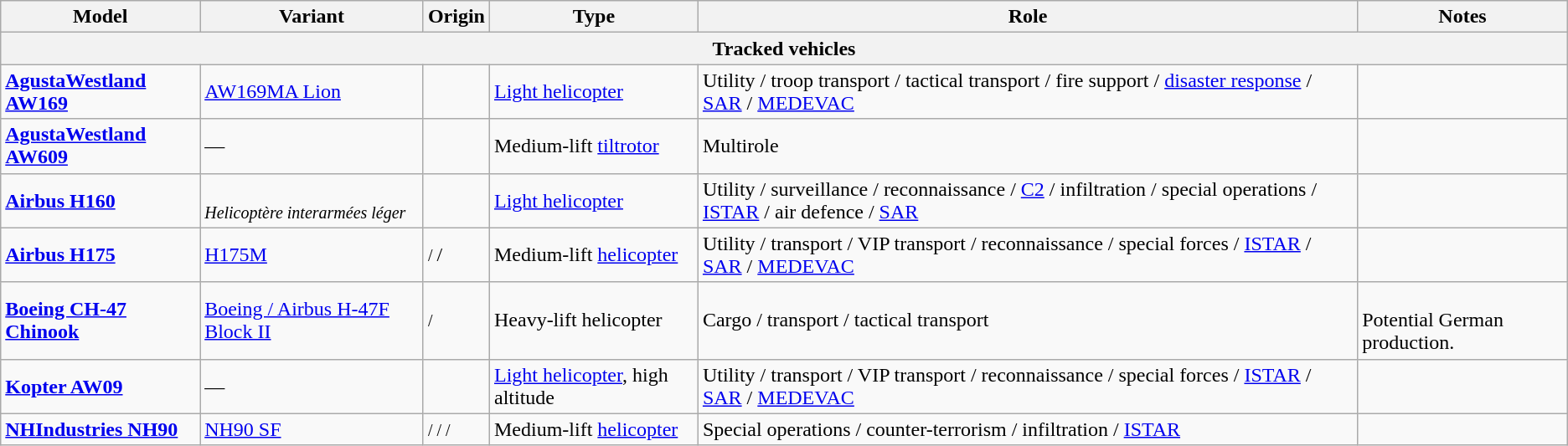<table class="wikitable sortable">
<tr>
<th scope=col>Model</th>
<th scope=col>Variant</th>
<th scope=col>Origin</th>
<th scope=col>Type</th>
<th scope=col>Role</th>
<th scope=col>Notes</th>
</tr>
<tr>
<th colspan="6">Tracked vehicles</th>
</tr>
<tr>
<td><strong><a href='#'>AgustaWestland AW169</a></strong></td>
<td><a href='#'>AW169MA Lion</a></td>
<td><small></small></td>
<td><a href='#'>Light helicopter</a></td>
<td>Utility / troop transport / tactical transport / fire support / <a href='#'>disaster response</a> / <a href='#'>SAR</a> / <a href='#'>MEDEVAC</a></td>
<td></td>
</tr>
<tr>
<td><strong><a href='#'>AgustaWestland AW609</a></strong></td>
<td>—</td>
<td><small></small></td>
<td>Medium-lift <a href='#'>tiltrotor</a></td>
<td>Multirole</td>
<td></td>
</tr>
<tr>
<td><a href='#'><strong>Airbus H160</strong></a></td>
<td> <br><em><small>Helicoptère interarmées léger</small></em></td>
<td><small></small></td>
<td><a href='#'>Light helicopter</a></td>
<td>Utility / surveillance / reconnaissance / <a href='#'>C2</a> / infiltration / special operations / <a href='#'>ISTAR</a> / air defence / <a href='#'>SAR</a></td>
<td></td>
</tr>
<tr>
<td><a href='#'><strong>Airbus H175</strong></a></td>
<td><a href='#'>H175M</a></td>
<td><small> / </small> / <small></small></td>
<td>Medium-lift <a href='#'>helicopter</a></td>
<td>Utility / transport / VIP transport / reconnaissance / special forces / <a href='#'>ISTAR</a> / <a href='#'>SAR</a> / <a href='#'>MEDEVAC</a></td>
<td></td>
</tr>
<tr>
<td><strong><a href='#'>Boeing CH-47 Chinook</a></strong></td>
<td><a href='#'>Boeing / Airbus H-47F Block II</a></td>
<td><small> /</small> <small></small></td>
<td>Heavy-lift helicopter</td>
<td>Cargo / transport / tactical transport</td>
<td><br>Potential German production.</td>
</tr>
<tr>
<td><strong><a href='#'>Kopter AW09</a></strong></td>
<td>—</td>
<td><small></small></td>
<td><a href='#'>Light helicopter</a>, high altitude</td>
<td>Utility / transport / VIP transport / reconnaissance / special forces / <a href='#'>ISTAR</a> / <a href='#'>SAR</a> / <a href='#'>MEDEVAC</a></td>
<td></td>
</tr>
<tr>
<td><strong><a href='#'>NHIndustries NH90</a></strong></td>
<td><a href='#'>NH90 SF</a></td>
<td><small> /  /  / </small></td>
<td>Medium-lift <a href='#'>helicopter</a></td>
<td>Special operations / counter-terrorism / infiltration / <a href='#'>ISTAR</a></td>
<td></td>
</tr>
</table>
